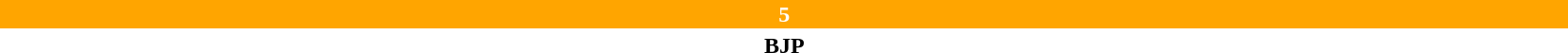<table style="width:88%; text-align:center;">
<tr style="color:white;">
<td style="background:Orange; width:100%%;"><strong>5</strong></td>
</tr>
<tr>
<td><span><strong>BJP</strong></span></td>
</tr>
</table>
